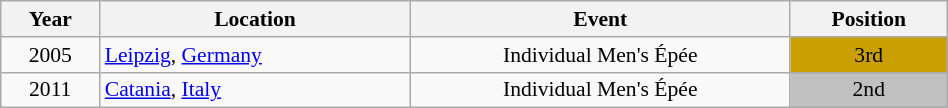<table class="wikitable" width="50%" style="font-size:90%; text-align:center;">
<tr>
<th>Year</th>
<th>Location</th>
<th>Event</th>
<th>Position</th>
</tr>
<tr>
<td>2005</td>
<td rowspan="1" align="left"> <a href='#'>Leipzig</a>, <a href='#'>Germany</a></td>
<td>Individual Men's Épée</td>
<td bgcolor="caramel">3rd</td>
</tr>
<tr>
<td>2011</td>
<td rowspan="1" align="left"> <a href='#'>Catania</a>, <a href='#'>Italy</a></td>
<td>Individual Men's Épée</td>
<td bgcolor="silver">2nd</td>
</tr>
</table>
